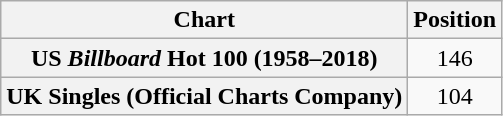<table class="wikitable plainrowheaders">
<tr>
<th scope="col">Chart</th>
<th scope="col">Position</th>
</tr>
<tr>
<th scope="row">US <em>Billboard</em> Hot 100 (1958–2018)</th>
<td style="text-align:center;">146</td>
</tr>
<tr>
<th scope="row">UK Singles (Official Charts Company)</th>
<td align="center">104</td>
</tr>
</table>
